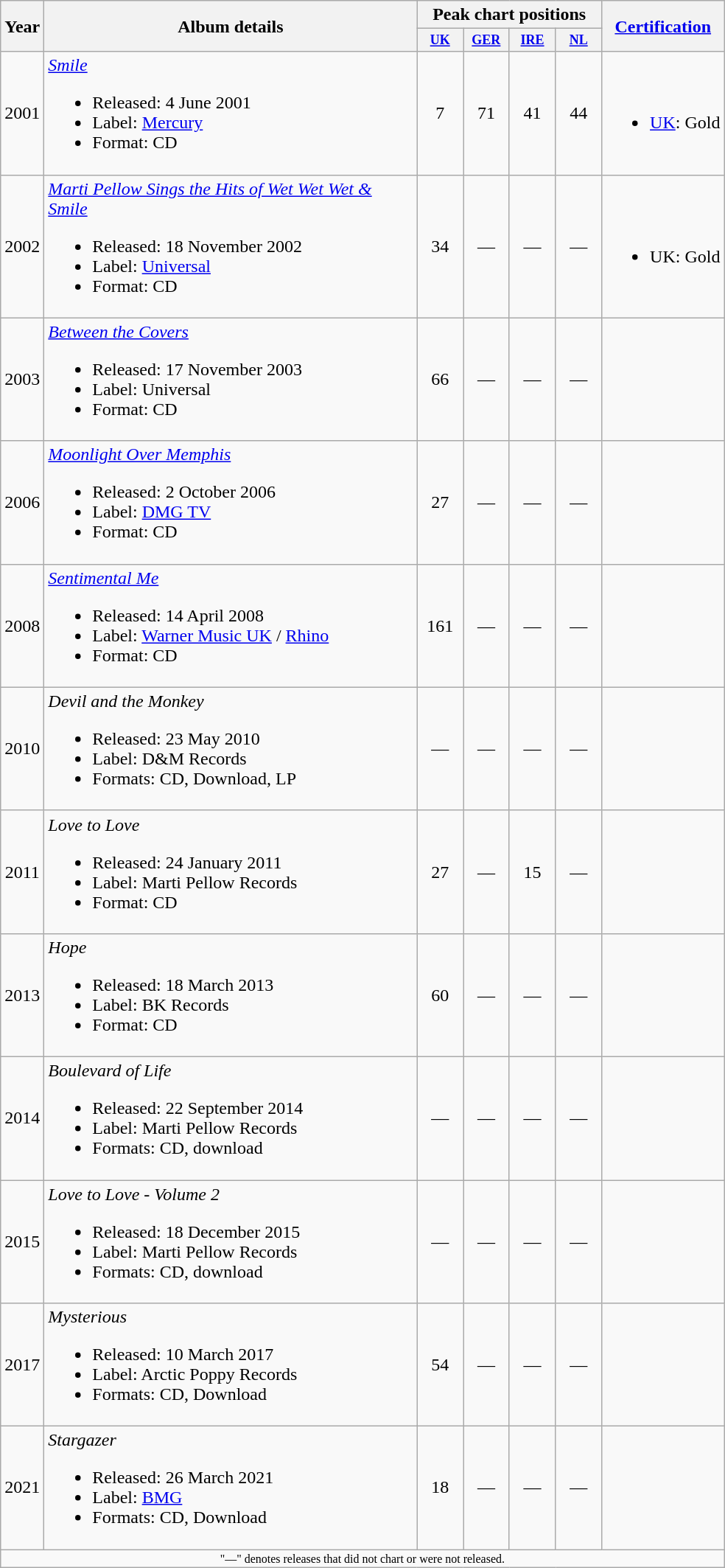<table class="wikitable" style=text-align:center;>
<tr>
<th rowspan="2">Year</th>
<th style="width:330px;" rowspan="2">Album details</th>
<th colspan="4">Peak chart positions</th>
<th rowspan="2"><a href='#'>Certification</a></th>
</tr>
<tr>
<th style="width:3em;font-size:75%"><a href='#'>UK</a><br></th>
<th style="width:3em;font-size:75%"><a href='#'>GER</a><br></th>
<th style="width:3em;font-size:75%"><a href='#'>IRE</a><br></th>
<th style="width:3em;font-size:75%"><a href='#'>NL</a><br></th>
</tr>
<tr>
<td>2001</td>
<td align=left><em><a href='#'>Smile</a></em><br><ul><li>Released: 4 June 2001</li><li>Label: <a href='#'>Mercury</a></li><li>Format: CD</li></ul></td>
<td>7</td>
<td>71</td>
<td>41</td>
<td>44</td>
<td><br><ul><li><a href='#'>UK</a>: Gold</li></ul></td>
</tr>
<tr>
<td>2002</td>
<td align="left"><em><a href='#'>Marti Pellow Sings the Hits of Wet Wet Wet & Smile</a></em><br><ul><li>Released: 18 November 2002</li><li>Label: <a href='#'>Universal</a></li><li>Format: CD</li></ul></td>
<td>34</td>
<td>—</td>
<td>—</td>
<td>—</td>
<td><br><ul><li>UK: Gold</li></ul></td>
</tr>
<tr>
<td>2003</td>
<td align="left"><em><a href='#'>Between the Covers</a></em><br><ul><li>Released: 17 November 2003</li><li>Label: Universal</li><li>Format: CD</li></ul></td>
<td>66</td>
<td>—</td>
<td>—</td>
<td>—</td>
<td></td>
</tr>
<tr>
<td>2006</td>
<td align="left"><em><a href='#'>Moonlight Over Memphis</a></em><br><ul><li>Released: 2 October 2006</li><li>Label: <a href='#'>DMG TV</a></li><li>Format: CD</li></ul></td>
<td>27</td>
<td>—</td>
<td>—</td>
<td>—</td>
<td></td>
</tr>
<tr>
<td>2008</td>
<td align="left"><em><a href='#'>Sentimental Me</a></em><br><ul><li>Released: 14 April 2008</li><li>Label: <a href='#'>Warner Music UK</a> / <a href='#'>Rhino</a></li><li>Format: CD</li></ul></td>
<td>161</td>
<td>—</td>
<td>—</td>
<td>—</td>
<td></td>
</tr>
<tr>
<td>2010</td>
<td align="left"><em>Devil and the Monkey</em><br><ul><li>Released: 23 May 2010</li><li>Label: D&M Records</li><li>Formats: CD, Download, LP</li></ul></td>
<td>—</td>
<td>—</td>
<td>—</td>
<td>—</td>
<td></td>
</tr>
<tr>
<td>2011</td>
<td align="left"><em>Love to Love</em><br><ul><li>Released: 24 January 2011</li><li>Label: Marti Pellow Records</li><li>Format: CD</li></ul></td>
<td>27</td>
<td>—</td>
<td>15</td>
<td>—</td>
<td></td>
</tr>
<tr>
<td>2013</td>
<td align="left"><em>Hope</em><br><ul><li>Released: 18 March 2013</li><li>Label: BK Records</li><li>Format: CD</li></ul></td>
<td>60</td>
<td>—</td>
<td>—</td>
<td>—</td>
<td></td>
</tr>
<tr>
<td>2014</td>
<td align="left"><em>Boulevard of Life</em><br><ul><li>Released: 22 September 2014</li><li>Label: Marti Pellow Records</li><li>Formats: CD, download</li></ul></td>
<td>—</td>
<td>—</td>
<td>—</td>
<td>—</td>
<td></td>
</tr>
<tr>
<td>2015</td>
<td align="left"><em>Love to Love - Volume 2</em><br><ul><li>Released: 18 December 2015</li><li>Label: Marti Pellow Records</li><li>Formats: CD, download</li></ul></td>
<td>—</td>
<td>—</td>
<td>—</td>
<td>—</td>
<td></td>
</tr>
<tr>
<td>2017</td>
<td align="left"><em>Mysterious</em><br><ul><li>Released: 10 March 2017</li><li>Label: Arctic Poppy Records</li><li>Formats: CD, Download</li></ul></td>
<td>54</td>
<td>—</td>
<td>—</td>
<td>—</td>
<td></td>
</tr>
<tr>
<td>2021</td>
<td align="left"><em>Stargazer</em><br><ul><li>Released: 26 March 2021</li><li>Label: <a href='#'>BMG</a></li><li>Formats: CD, Download</li></ul></td>
<td>18</td>
<td>—</td>
<td>—</td>
<td>—</td>
<td></td>
</tr>
<tr>
<td colspan="10" style="font-size: 8pt">"—" denotes releases that did not chart or were not released.</td>
</tr>
</table>
